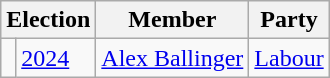<table class="wikitable">
<tr>
<th colspan="2">Election</th>
<th>Member</th>
<th>Party</th>
</tr>
<tr>
<td bgcolor=></td>
<td><a href='#'>2024</a></td>
<td><a href='#'>Alex Ballinger</a></td>
<td><a href='#'>Labour</a> </td>
</tr>
</table>
